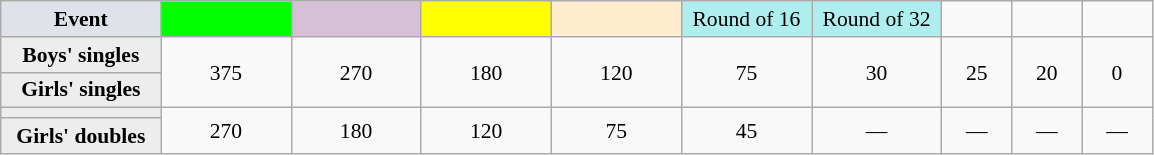<table class=wikitable style=font-size:90%;text-align:center>
<tr>
<td style="width:100px; background:#dfe2e9;"><strong>Event</strong></td>
<td style="width:80px; background:lime;"><strong></strong></td>
<td style="width:80px; background:thistle;"></td>
<td style="width:80px; background:#ff0;"></td>
<td style="width:80px; background:#ffebcd;"></td>
<td style="width:80px; background:#afeeee;">Round of 16</td>
<td style="width:80px; background:#afeeee;">Round of 32</td>
<td style="width:40px;"></td>
<td style="width:40px;"></td>
<td style="width:40px;"></td>
</tr>
<tr>
<th style="background:#ededed;">Boys' singles</th>
<td rowspan=2>375</td>
<td rowspan=2>270</td>
<td rowspan=2>180</td>
<td rowspan=2>120</td>
<td rowspan=2>75</td>
<td rowspan=2>30</td>
<td rowspan=2>25</td>
<td rowspan=2>20</td>
<td rowspan=2>0</td>
</tr>
<tr>
<th style="background:#ededed;">Girls' singles</th>
</tr>
<tr>
<th style="background:#ededed;"></th>
<td rowspan=2>270</td>
<td rowspan=2>180</td>
<td rowspan=2>120</td>
<td rowspan=2>75</td>
<td rowspan=2>45</td>
<td rowspan=2>—</td>
<td rowspan=2>—</td>
<td rowspan=2>—</td>
<td rowspan=2>—</td>
</tr>
<tr>
<th style="background:#ededed;">Girls' doubles</th>
</tr>
</table>
